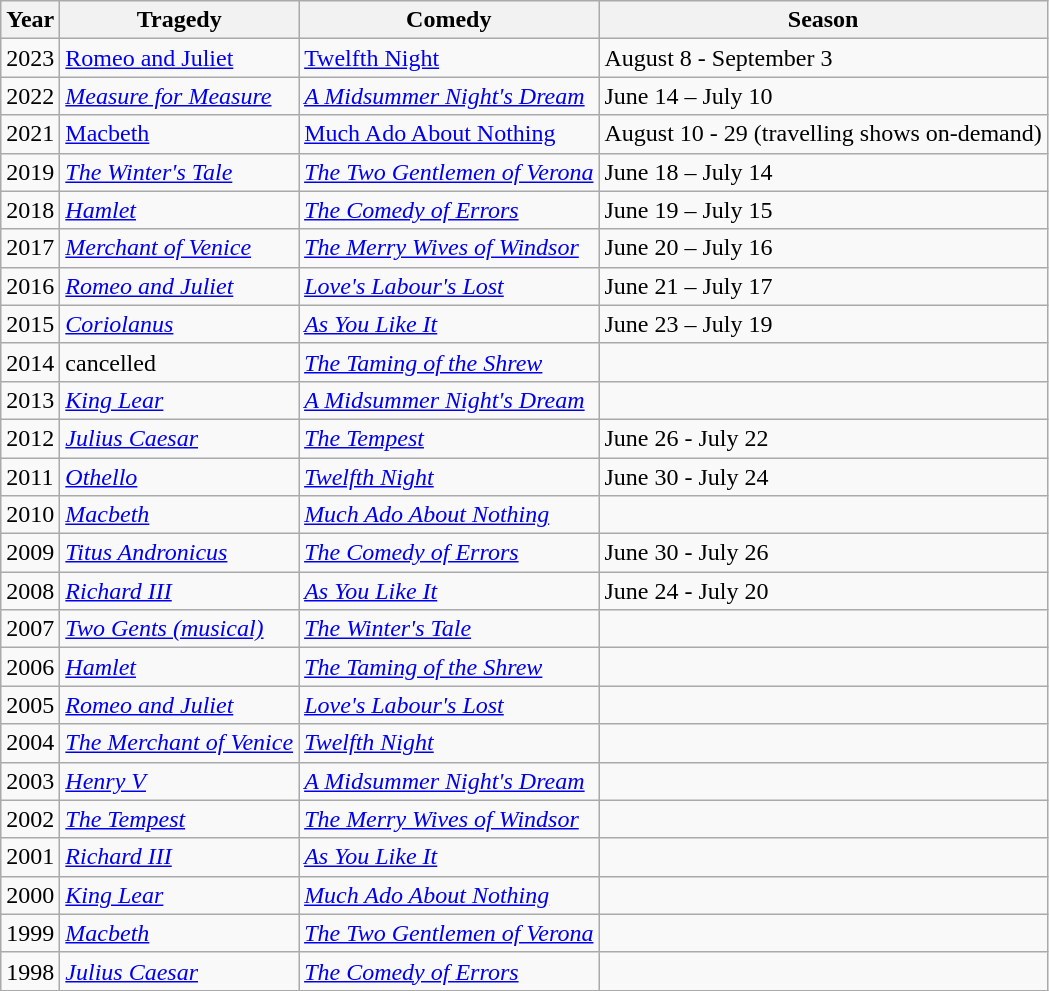<table class="wikitable">
<tr>
<th>Year</th>
<th>Tragedy</th>
<th>Comedy</th>
<th>Season</th>
</tr>
<tr>
<td>2023</td>
<td><a href='#'>Romeo and Juliet</a></td>
<td><a href='#'>Twelfth Night</a></td>
<td>August 8 - September 3</td>
</tr>
<tr>
<td>2022</td>
<td><em><a href='#'>Measure for Measure</a></em></td>
<td><em><a href='#'>A Midsummer Night's Dream</a></em></td>
<td>June 14 – July 10</td>
</tr>
<tr>
<td>2021</td>
<td><a href='#'>Macbeth</a></td>
<td><a href='#'>Much Ado About Nothing</a></td>
<td>August 10 - 29 (travelling shows on-demand)</td>
</tr>
<tr>
<td>2019</td>
<td><em><a href='#'>The Winter's Tale</a></em></td>
<td><em><a href='#'>The Two Gentlemen of Verona</a></em></td>
<td>June 18 – July 14</td>
</tr>
<tr>
<td>2018</td>
<td><em><a href='#'>Hamlet</a></em></td>
<td><em><a href='#'>The Comedy of Errors</a></em></td>
<td>June 19 – July 15</td>
</tr>
<tr>
<td>2017</td>
<td><em><a href='#'>Merchant of Venice</a></em></td>
<td><em><a href='#'>The Merry Wives of Windsor</a></em></td>
<td>June 20 – July 16</td>
</tr>
<tr>
<td>2016</td>
<td><em><a href='#'>Romeo and Juliet</a></em></td>
<td><em><a href='#'>Love's Labour's Lost</a></em></td>
<td>June 21 – July 17</td>
</tr>
<tr>
<td>2015</td>
<td><em><a href='#'>Coriolanus</a></em></td>
<td><em><a href='#'>As You Like It</a></em></td>
<td>June 23 – July 19</td>
</tr>
<tr>
<td>2014</td>
<td>cancelled</td>
<td><em><a href='#'>The Taming of the Shrew</a></em></td>
<td></td>
</tr>
<tr>
<td>2013</td>
<td><em><a href='#'>King Lear</a></em></td>
<td><em><a href='#'>A Midsummer Night's Dream</a></em></td>
<td></td>
</tr>
<tr>
<td>2012</td>
<td><em><a href='#'>Julius Caesar</a></em></td>
<td><em><a href='#'>The Tempest</a></em></td>
<td>June 26 - July 22</td>
</tr>
<tr>
<td>2011</td>
<td><em><a href='#'>Othello</a></em></td>
<td><em><a href='#'>Twelfth Night</a></em></td>
<td>June 30 - July 24</td>
</tr>
<tr>
<td>2010</td>
<td><em><a href='#'>Macbeth</a></em></td>
<td><em><a href='#'>Much Ado About Nothing</a></em></td>
<td></td>
</tr>
<tr>
<td>2009</td>
<td><em><a href='#'>Titus Andronicus</a></em></td>
<td><em><a href='#'>The Comedy of Errors</a></em></td>
<td>June 30 - July 26</td>
</tr>
<tr>
<td>2008</td>
<td><em><a href='#'>Richard III</a></em></td>
<td><em><a href='#'>As You Like It</a></em></td>
<td>June 24 - July 20</td>
</tr>
<tr>
<td>2007</td>
<td><em><a href='#'>Two Gents (musical)</a></em></td>
<td><em><a href='#'>The Winter's Tale</a></em></td>
<td></td>
</tr>
<tr>
<td>2006</td>
<td><em><a href='#'>Hamlet</a></em></td>
<td><em><a href='#'>The Taming of the Shrew</a></em></td>
<td></td>
</tr>
<tr>
<td>2005</td>
<td><em><a href='#'>Romeo and Juliet</a></em></td>
<td><em><a href='#'>Love's Labour's Lost</a></em></td>
<td></td>
</tr>
<tr>
<td>2004</td>
<td><em><a href='#'>The Merchant of Venice</a></em></td>
<td><em><a href='#'>Twelfth Night</a></em></td>
<td></td>
</tr>
<tr>
<td>2003</td>
<td><em><a href='#'>Henry V</a></em></td>
<td><em><a href='#'>A Midsummer Night's Dream</a></em></td>
<td></td>
</tr>
<tr>
<td>2002</td>
<td><em><a href='#'>The Tempest</a></em></td>
<td><em><a href='#'>The Merry Wives of Windsor</a></em></td>
<td></td>
</tr>
<tr>
<td>2001</td>
<td><em><a href='#'>Richard III</a></em></td>
<td><em><a href='#'>As You Like It</a></em></td>
<td></td>
</tr>
<tr>
<td>2000</td>
<td><em><a href='#'>King Lear</a></em></td>
<td><em><a href='#'>Much Ado About Nothing</a></em></td>
<td></td>
</tr>
<tr>
<td>1999</td>
<td><em><a href='#'>Macbeth</a></em></td>
<td><em><a href='#'>The Two Gentlemen of Verona</a></em></td>
<td></td>
</tr>
<tr>
<td>1998</td>
<td><em><a href='#'>Julius Caesar</a></em></td>
<td><em><a href='#'>The Comedy of Errors</a></em></td>
<td></td>
</tr>
</table>
